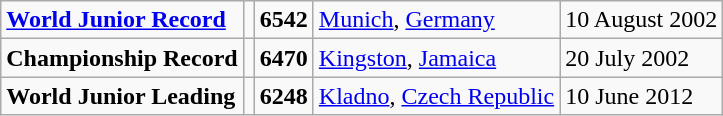<table class="wikitable">
<tr>
<td><strong><a href='#'>World Junior Record</a></strong></td>
<td></td>
<td><strong>6542</strong></td>
<td><a href='#'>Munich</a>, <a href='#'>Germany</a></td>
<td>10 August 2002</td>
</tr>
<tr>
<td><strong>Championship Record</strong></td>
<td></td>
<td><strong>6470</strong></td>
<td><a href='#'>Kingston</a>, <a href='#'>Jamaica</a></td>
<td>20 July 2002</td>
</tr>
<tr>
<td><strong>World Junior Leading</strong></td>
<td></td>
<td><strong>6248</strong></td>
<td><a href='#'>Kladno</a>, <a href='#'>Czech Republic</a></td>
<td>10 June 2012</td>
</tr>
</table>
